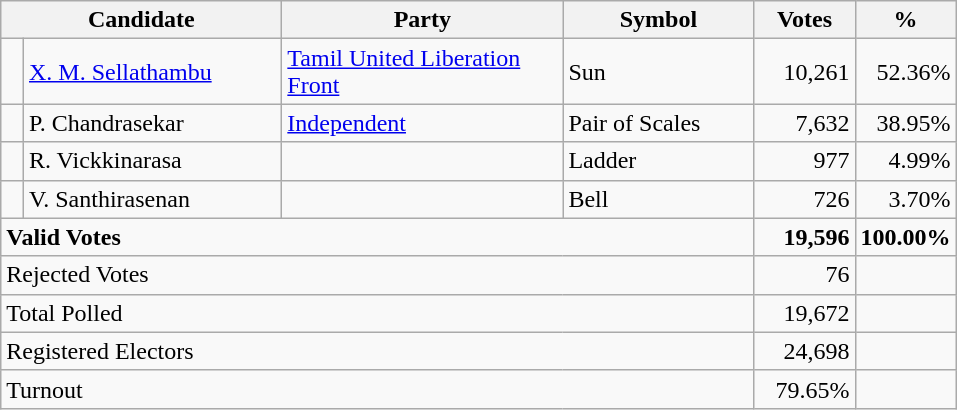<table class="wikitable" border="1" style="text-align:right;">
<tr>
<th align=left colspan=2 width="180">Candidate</th>
<th align=left width="180">Party</th>
<th align=left width="120">Symbol</th>
<th align=left width="60">Votes</th>
<th align=left width="60">%</th>
</tr>
<tr>
<td bgcolor=> </td>
<td align=left><a href='#'>X. M. Sellathambu</a></td>
<td align=left><a href='#'>Tamil United Liberation Front</a></td>
<td align=left>Sun</td>
<td>10,261</td>
<td>52.36%</td>
</tr>
<tr>
<td></td>
<td align=left>P. Chandrasekar</td>
<td align=left><a href='#'>Independent</a></td>
<td align=left>Pair of Scales</td>
<td>7,632</td>
<td>38.95%</td>
</tr>
<tr>
<td></td>
<td align=left>R. Vickkinarasa</td>
<td></td>
<td align=left>Ladder</td>
<td>977</td>
<td>4.99%</td>
</tr>
<tr>
<td></td>
<td align=left>V. Santhirasenan</td>
<td></td>
<td align=left>Bell</td>
<td>726</td>
<td>3.70%</td>
</tr>
<tr>
<td align=left colspan=4><strong>Valid Votes</strong></td>
<td><strong>19,596</strong></td>
<td><strong>100.00%</strong></td>
</tr>
<tr>
<td align=left colspan=4>Rejected Votes</td>
<td>76</td>
<td></td>
</tr>
<tr>
<td align=left colspan=4>Total Polled</td>
<td>19,672</td>
<td></td>
</tr>
<tr>
<td align=left colspan=4>Registered Electors</td>
<td>24,698</td>
<td></td>
</tr>
<tr>
<td align=left colspan=4>Turnout</td>
<td>79.65%</td>
</tr>
</table>
